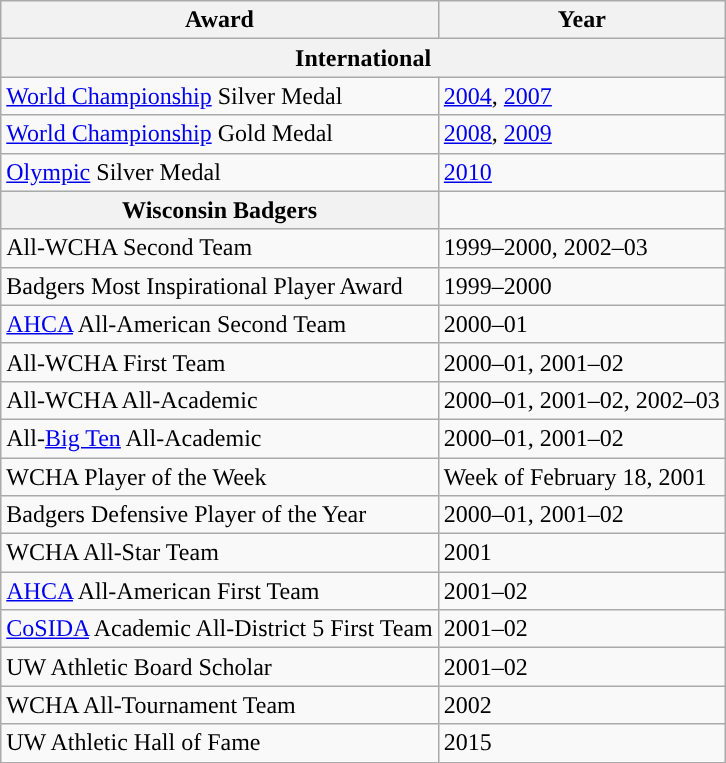<table class="wikitable">
<tr>
<th scope="col">Award</th>
<th scope="col">Year</th>
</tr>
<tr>
<th colspan="2" style="text-align:center;">International</th>
</tr>
<tr>
<td><a href='#'>World Championship</a> Silver Medal</td>
<td><a href='#'>2004</a>, <a href='#'>2007</a></td>
</tr>
<tr>
<td><a href='#'>World Championship</a> Gold Medal</td>
<td><a href='#'>2008</a>, <a href='#'>2009</a></td>
</tr>
<tr>
<td><a href='#'>Olympic</a> Silver Medal</td>
<td><a href='#'>2010</a></td>
</tr>
<tr>
<th>Wisconsin Badgers</th>
</tr>
<tr>
<td>All-WCHA Second Team</td>
<td>1999–2000, 2002–03</td>
</tr>
<tr>
<td>Badgers Most Inspirational Player Award</td>
<td>1999–2000</td>
</tr>
<tr>
<td><a href='#'>AHCA</a> All-American Second Team</td>
<td>2000–01</td>
</tr>
<tr>
<td>All-WCHA First Team</td>
<td>2000–01, 2001–02</td>
</tr>
<tr>
<td>All-WCHA All-Academic</td>
<td>2000–01, 2001–02, 2002–03</td>
</tr>
<tr>
<td>All-<a href='#'>Big Ten</a> All-Academic</td>
<td>2000–01, 2001–02</td>
</tr>
<tr>
<td>WCHA Player of the Week</td>
<td>Week of February 18, 2001</td>
</tr>
<tr>
<td>Badgers Defensive Player of the Year</td>
<td>2000–01, 2001–02</td>
</tr>
<tr>
<td>WCHA All-Star Team</td>
<td>2001</td>
</tr>
<tr>
<td><a href='#'>AHCA</a> All-American First Team</td>
<td>2001–02</td>
</tr>
<tr>
<td><a href='#'>CoSIDA</a> Academic All-District 5 First Team</td>
<td>2001–02</td>
</tr>
<tr>
<td>UW Athletic Board Scholar</td>
<td>2001–02</td>
</tr>
<tr>
<td>WCHA All-Tournament Team</td>
<td>2002</td>
</tr>
<tr>
<td>UW Athletic Hall of Fame</td>
<td>2015</td>
</tr>
</table>
